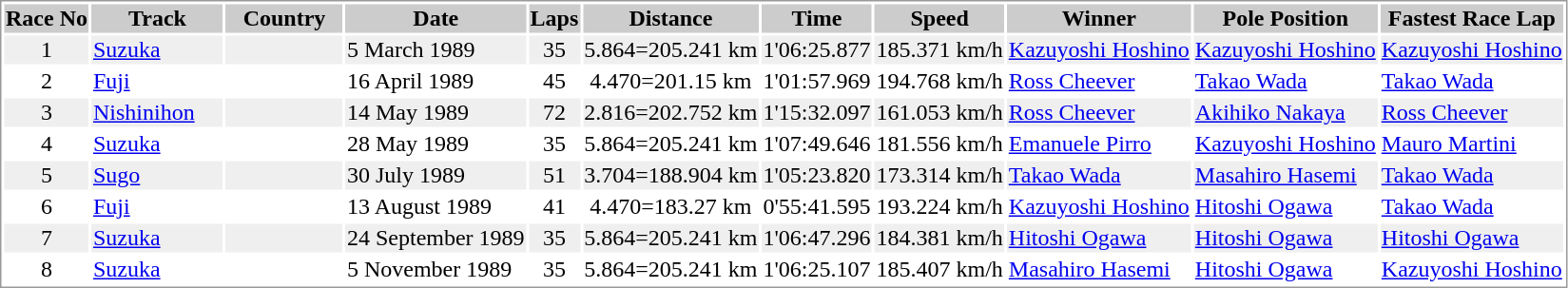<table border="0" style="border: 1px solid #999; background-color:#FFFFFF; text-align:center">
<tr align="center" style="background:#CCCCCC;">
<th>Race No</th>
<th>Track</th>
<th>Country</th>
<th>Date</th>
<th>Laps</th>
<th>Distance</th>
<th>Time</th>
<th>Speed</th>
<th>Winner</th>
<th>Pole Position</th>
<th>Fastest Race Lap</th>
</tr>
<tr style="background:#EFEFEF;">
<td>1</td>
<td align="left" width="90"><a href='#'>Suzuka</a></td>
<td align="left" width="80"></td>
<td align="left">5 March 1989</td>
<td>35</td>
<td>5.864=205.241 km</td>
<td>1'06:25.877</td>
<td>185.371 km/h</td>
<td align="left"><a href='#'>Kazuyoshi Hoshino</a></td>
<td align="left"><a href='#'>Kazuyoshi Hoshino</a></td>
<td align="left"><a href='#'>Kazuyoshi Hoshino</a></td>
</tr>
<tr>
<td>2</td>
<td align="left"><a href='#'>Fuji</a></td>
<td align="left"></td>
<td align="left">16 April 1989</td>
<td>45</td>
<td>4.470=201.15 km</td>
<td>1'01:57.969</td>
<td>194.768 km/h</td>
<td align="left"><a href='#'>Ross Cheever</a></td>
<td align="left"><a href='#'>Takao Wada</a></td>
<td align="left"><a href='#'>Takao Wada</a></td>
</tr>
<tr style="background:#EFEFEF;">
<td>3</td>
<td align="left"><a href='#'>Nishinihon</a></td>
<td align="left"></td>
<td align="left">14 May 1989</td>
<td>72</td>
<td>2.816=202.752 km</td>
<td>1'15:32.097</td>
<td>161.053 km/h</td>
<td align="left"><a href='#'>Ross Cheever</a></td>
<td align="left"><a href='#'>Akihiko Nakaya</a></td>
<td align="left"><a href='#'>Ross Cheever</a></td>
</tr>
<tr>
<td>4</td>
<td align="left"><a href='#'>Suzuka</a></td>
<td align="left"></td>
<td align="left">28 May 1989</td>
<td>35</td>
<td>5.864=205.241 km</td>
<td>1'07:49.646</td>
<td>181.556 km/h</td>
<td align="left"><a href='#'>Emanuele Pirro</a></td>
<td align="left"><a href='#'>Kazuyoshi Hoshino</a></td>
<td align="left"><a href='#'>Mauro Martini</a></td>
</tr>
<tr style="background:#EFEFEF;">
<td>5</td>
<td align="left"><a href='#'>Sugo</a></td>
<td align="left"></td>
<td align="left">30 July 1989</td>
<td>51</td>
<td>3.704=188.904 km</td>
<td>1'05:23.820</td>
<td>173.314 km/h</td>
<td align="left"><a href='#'>Takao Wada</a></td>
<td align="left"><a href='#'>Masahiro Hasemi</a></td>
<td align="left"><a href='#'>Takao Wada</a></td>
</tr>
<tr>
<td>6</td>
<td align="left"><a href='#'>Fuji</a></td>
<td align="left"></td>
<td align="left">13 August 1989</td>
<td>41</td>
<td>4.470=183.27 km</td>
<td>0'55:41.595</td>
<td>193.224 km/h</td>
<td align="left"><a href='#'>Kazuyoshi Hoshino</a></td>
<td align="left"><a href='#'>Hitoshi Ogawa</a></td>
<td align="left"><a href='#'>Takao Wada</a></td>
</tr>
<tr style="background:#EFEFEF;">
<td>7</td>
<td align="left"><a href='#'>Suzuka</a></td>
<td align="left"></td>
<td align="left">24 September 1989</td>
<td>35</td>
<td>5.864=205.241 km</td>
<td>1'06:47.296</td>
<td>184.381 km/h</td>
<td align="left"><a href='#'>Hitoshi Ogawa</a></td>
<td align="left"><a href='#'>Hitoshi Ogawa</a></td>
<td align="left"><a href='#'>Hitoshi Ogawa</a></td>
</tr>
<tr>
<td>8</td>
<td align="left"><a href='#'>Suzuka</a></td>
<td align="left"></td>
<td align="left">5 November 1989</td>
<td>35</td>
<td>5.864=205.241 km</td>
<td>1'06:25.107</td>
<td>185.407 km/h</td>
<td align="left"><a href='#'>Masahiro Hasemi</a></td>
<td align="left"><a href='#'>Hitoshi Ogawa</a></td>
<td align="left"><a href='#'>Kazuyoshi Hoshino</a></td>
</tr>
</table>
